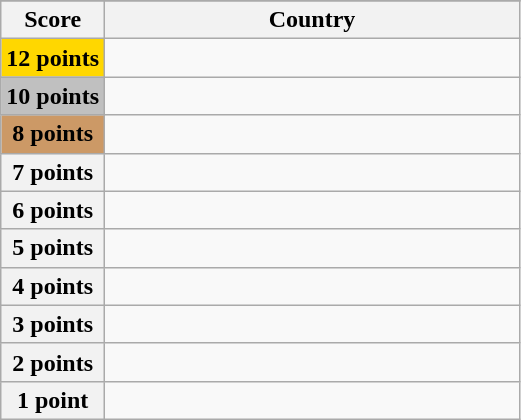<table class="wikitable">
<tr>
</tr>
<tr>
<th scope="col" width="20%">Score</th>
<th scope="col">Country</th>
</tr>
<tr>
<th scope="row" style="background:gold">12 points</th>
<td></td>
</tr>
<tr>
<th scope="row" style="background:silver">10 points</th>
<td></td>
</tr>
<tr>
<th scope="row" style="background:#CC9966">8 points</th>
<td></td>
</tr>
<tr>
<th scope="row">7 points</th>
<td></td>
</tr>
<tr>
<th scope="row">6 points</th>
<td></td>
</tr>
<tr>
<th scope="row">5 points</th>
<td></td>
</tr>
<tr>
<th scope="row">4 points</th>
<td></td>
</tr>
<tr>
<th scope="row">3 points</th>
<td></td>
</tr>
<tr>
<th scope="row">2 points</th>
<td></td>
</tr>
<tr>
<th scope="row">1 point</th>
<td></td>
</tr>
</table>
